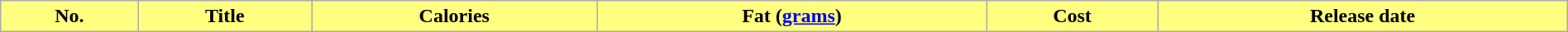<table class="wikitable plainrowheaders" style="width:100%; margin:auto; background:#FFFFFF;">
<tr>
<th style="background-color: #FFFF80;">No.</th>
<th style="background-color: #FFFF80;">Title</th>
<th style="background-color: #FFFF80;">Calories</th>
<th style="background-color: #FFFF80;">Fat (<a href='#'>grams</a>)</th>
<th style="background-color: #FFFF80;">Cost</th>
<th style="background-color: #FFFF80;">Release date<br>



























































</th>
</tr>
</table>
